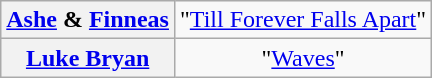<table class="wikitable" style="text-align:center;">
<tr>
<th scope="col"><a href='#'>Ashe</a> & <a href='#'>Finneas</a></th>
<td>"<a href='#'>Till Forever Falls Apart</a>"</td>
</tr>
<tr>
<th scope="col"><a href='#'>Luke Bryan</a></th>
<td>"<a href='#'>Waves</a>"</td>
</tr>
</table>
